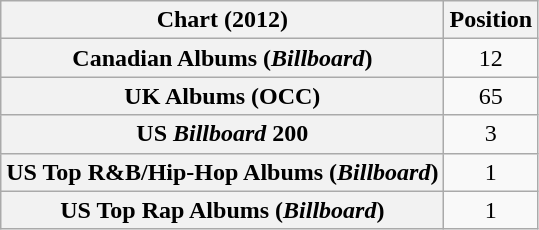<table class="wikitable sortable plainrowheaders" style="text-align:center">
<tr>
<th scope="col">Chart (2012)</th>
<th scope="col">Position</th>
</tr>
<tr>
<th scope="row">Canadian Albums (<em>Billboard</em>)</th>
<td>12</td>
</tr>
<tr>
<th scope="row">UK Albums (OCC)</th>
<td>65</td>
</tr>
<tr>
<th scope="row">US <em>Billboard</em> 200</th>
<td>3</td>
</tr>
<tr>
<th scope="row">US Top R&B/Hip-Hop Albums (<em>Billboard</em>)</th>
<td>1</td>
</tr>
<tr>
<th scope="row">US Top Rap Albums (<em>Billboard</em>)</th>
<td>1</td>
</tr>
</table>
